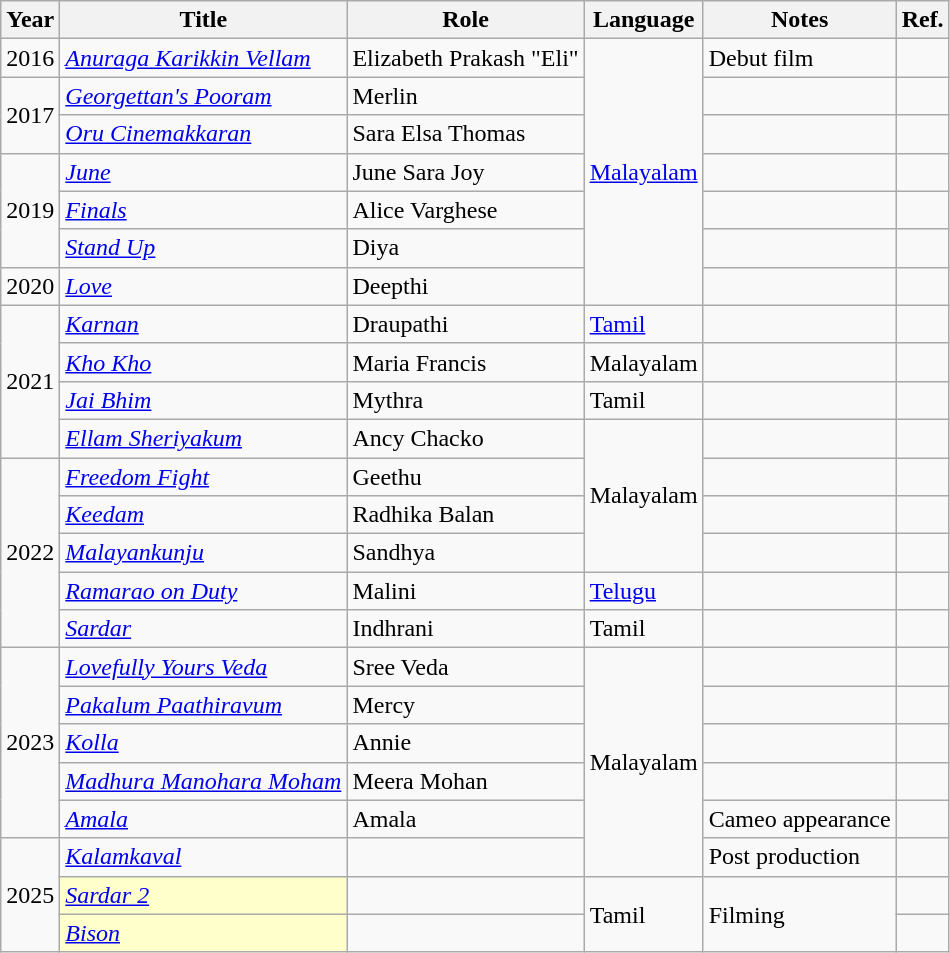<table class="wikitable sortable">
<tr>
<th>Year</th>
<th>Title</th>
<th>Role</th>
<th>Language</th>
<th class="unsortable">Notes</th>
<th class="unsortable">Ref.</th>
</tr>
<tr>
<td>2016</td>
<td><em><a href='#'>Anuraga Karikkin Vellam</a></em></td>
<td>Elizabeth Prakash "Eli"</td>
<td rowspan="7"><a href='#'>Malayalam</a></td>
<td>Debut film</td>
<td></td>
</tr>
<tr>
<td rowspan=2>2017</td>
<td><em><a href='#'>Georgettan's Pooram</a></em></td>
<td>Merlin</td>
<td></td>
<td></td>
</tr>
<tr>
<td><em><a href='#'>Oru Cinemakkaran</a></em></td>
<td>Sara Elsa Thomas</td>
<td></td>
<td></td>
</tr>
<tr>
<td rowspan=3>2019</td>
<td><em><a href='#'>June</a></em></td>
<td>June Sara Joy</td>
<td></td>
<td></td>
</tr>
<tr>
<td><em><a href='#'>Finals</a></em></td>
<td>Alice Varghese</td>
<td></td>
<td></td>
</tr>
<tr>
<td><em><a href='#'>Stand Up</a></em></td>
<td>Diya</td>
<td></td>
<td></td>
</tr>
<tr>
<td>2020</td>
<td><em><a href='#'>Love</a></em></td>
<td>Deepthi</td>
<td></td>
<td></td>
</tr>
<tr>
<td rowspan=4>2021</td>
<td><em><a href='#'>Karnan</a></em></td>
<td>Draupathi</td>
<td><a href='#'>Tamil</a></td>
<td></td>
<td></td>
</tr>
<tr>
<td><em><a href='#'>Kho Kho</a></em></td>
<td>Maria Francis</td>
<td>Malayalam</td>
<td></td>
<td></td>
</tr>
<tr>
<td><em><a href='#'>Jai Bhim</a></em></td>
<td>Mythra</td>
<td>Tamil</td>
<td></td>
<td></td>
</tr>
<tr>
<td><em><a href='#'>Ellam Sheriyakum</a></em></td>
<td>Ancy Chacko</td>
<td rowspan="4">Malayalam</td>
<td></td>
<td></td>
</tr>
<tr>
<td rowspan=5>2022</td>
<td><em><a href='#'>Freedom Fight</a></em></td>
<td>Geethu</td>
<td></td>
<td></td>
</tr>
<tr>
<td><em><a href='#'>Keedam</a></em></td>
<td>Radhika Balan</td>
<td></td>
<td></td>
</tr>
<tr>
<td><em><a href='#'>Malayankunju</a></em></td>
<td>Sandhya</td>
<td></td>
<td></td>
</tr>
<tr>
<td><em><a href='#'>Ramarao on Duty</a></em></td>
<td>Malini</td>
<td><a href='#'>Telugu</a></td>
<td></td>
<td></td>
</tr>
<tr>
<td><em><a href='#'>Sardar</a></em></td>
<td>Indhrani</td>
<td>Tamil</td>
<td></td>
<td></td>
</tr>
<tr>
<td rowspan=5>2023</td>
<td><em><a href='#'>Lovefully Yours Veda</a></em></td>
<td>Sree Veda</td>
<td rowspan="6">Malayalam</td>
<td></td>
<td></td>
</tr>
<tr>
<td><em><a href='#'>Pakalum Paathiravum</a></em></td>
<td>Mercy</td>
<td></td>
<td></td>
</tr>
<tr>
<td><em><a href='#'>Kolla</a></em></td>
<td>Annie</td>
<td></td>
<td></td>
</tr>
<tr>
<td><em><a href='#'>Madhura Manohara Moham</a></em></td>
<td>Meera Mohan</td>
<td></td>
<td></td>
</tr>
<tr>
<td><em><a href='#'>Amala</a></em></td>
<td>Amala</td>
<td>Cameo appearance</td>
<td></td>
</tr>
<tr>
<td rowspan="3">2025</td>
<td><em><a href='#'>Kalamkaval</a></em></td>
<td></td>
<td>Post production</td>
<td></td>
</tr>
<tr>
<td style="background:#ffc;"><em><a href='#'>Sardar 2</a></em> </td>
<td></td>
<td rowspan="2">Tamil</td>
<td rowspan="2">Filming</td>
<td></td>
</tr>
<tr>
<td style="background:#ffc;"><em><a href='#'>Bison</a></em> </td>
<td></td>
<td></td>
</tr>
</table>
